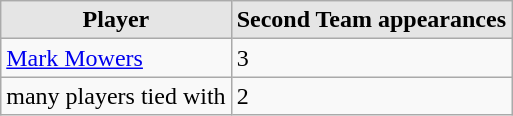<table class="wikitable">
<tr>
<th style="background:#e5e5e5;">Player</th>
<th style="background:#e5e5e5;">Second Team appearances</th>
</tr>
<tr>
<td><a href='#'>Mark Mowers</a></td>
<td>3</td>
</tr>
<tr>
<td>many players tied with</td>
<td>2</td>
</tr>
</table>
